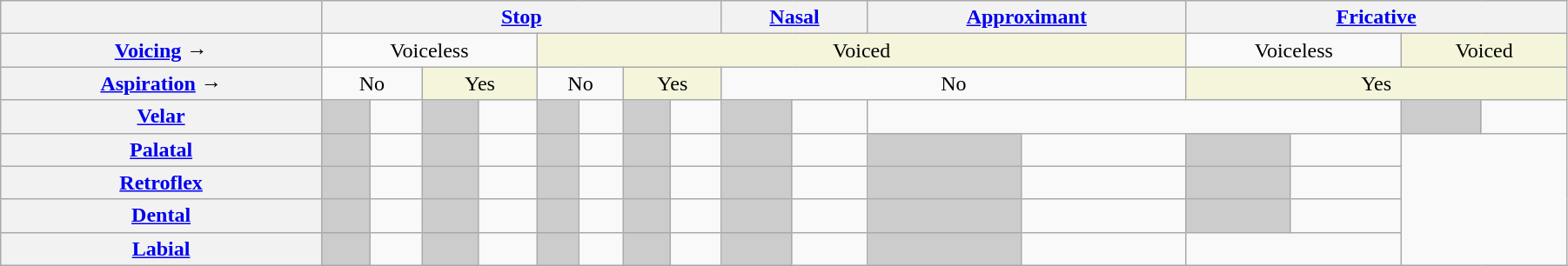<table class="wikitable" style="text-align:center; width:95%">
<tr>
<th></th>
<th colspan="8"><a href='#'>Stop</a></th>
<th colspan="2"><a href='#'>Nasal</a></th>
<th colspan="2"><a href='#'>Approximant</a></th>
<th colspan="4"><a href='#'>Fricative</a></th>
</tr>
<tr>
<th><a href='#'>Voicing</a> →</th>
<td colspan="4">Voiceless</td>
<td colspan="8" style="background:beige;">Voiced</td>
<td colspan="2">Voiceless</td>
<td colspan="2" style="background:beige;">Voiced</td>
</tr>
<tr>
<th><a href='#'>Aspiration</a> →</th>
<td colspan="2">No</td>
<td colspan="2" style="background:beige;">Yes</td>
<td colspan="2">No</td>
<td colspan="2" style="background:beige;">Yes</td>
<td colspan="4">No</td>
<td colspan="4" style="background:beige;">Yes</td>
</tr>
<tr>
<th><a href='#'>Velar</a></th>
<td style="background:#ccc; font-size:24px;"></td>
<td> </td>
<td style="background:#ccc; font-size:24px;"></td>
<td> </td>
<td style="background:#ccc; font-size:24px;"></td>
<td> </td>
<td style="background:#ccc; font-size:24px;"></td>
<td> </td>
<td style="background:#ccc; font-size:24px;"></td>
<td> </td>
<td colspan="4"></td>
<td style="background:#ccc; font-size:24px;"></td>
<td> </td>
</tr>
<tr>
<th><a href='#'>Palatal</a></th>
<td style="background:#ccc; font-size:24px;"></td>
<td> </td>
<td style="background:#ccc; font-size:24px;"></td>
<td> </td>
<td style="background:#ccc; font-size:24px;"></td>
<td> </td>
<td style="background:#ccc; font-size:24px;"></td>
<td> </td>
<td style="background:#ccc; font-size:24px;"></td>
<td> </td>
<td style="background:#ccc; font-size:24px;"></td>
<td> </td>
<td style="background:#ccc; font-size:24px;"></td>
<td> </td>
<td colspan="2" rowspan="4"></td>
</tr>
<tr>
<th><a href='#'>Retroflex</a></th>
<td style="background:#ccc; font-size:24px;"></td>
<td> </td>
<td style="background:#ccc; font-size:24px;"></td>
<td> </td>
<td style="background:#ccc; font-size:24px;"></td>
<td> </td>
<td style="background:#ccc; font-size:24px;"></td>
<td> </td>
<td style="background:#ccc; font-size:24px;"></td>
<td> </td>
<td style="background:#ccc; font-size:24px;"></td>
<td> </td>
<td style="background:#ccc; font-size:24px;"></td>
<td> </td>
</tr>
<tr>
<th><a href='#'>Dental</a></th>
<td style="background:#ccc; font-size:24px;"></td>
<td> </td>
<td style="background:#ccc; font-size:24px;"></td>
<td> </td>
<td style="background:#ccc; font-size:24px;"></td>
<td> </td>
<td style="background:#ccc; font-size:24px;"></td>
<td> </td>
<td style="background:#ccc; font-size:24px;"></td>
<td> </td>
<td style="background:#ccc; font-size:24px;"></td>
<td> </td>
<td style="background:#ccc; font-size:24px;"></td>
<td> </td>
</tr>
<tr>
<th><a href='#'>Labial</a></th>
<td style="background:#ccc; font-size:24px;"></td>
<td> </td>
<td style="background:#ccc; font-size:24px;"></td>
<td> </td>
<td style="background:#ccc; font-size:24px;"></td>
<td> </td>
<td style="background:#ccc; font-size:24px;"></td>
<td> </td>
<td style="background:#ccc; font-size:24px;"></td>
<td> </td>
<td style="background:#ccc; font-size:24px;"></td>
<td> </td>
<td colspan="2"></td>
</tr>
</table>
